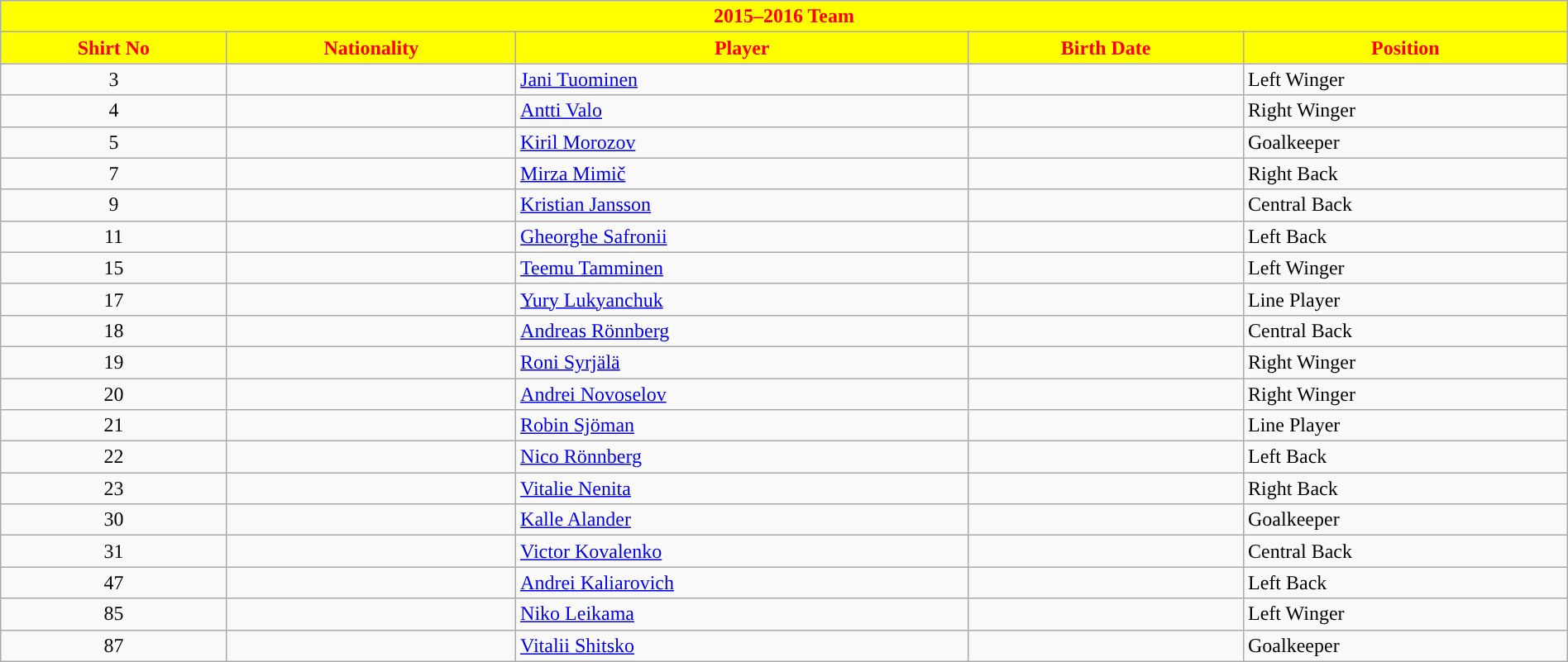<table class="wikitable collapsible collapsed" style="width:100%">
<tr>
<th colspan=5 style="background-color:yellow;color:red;text-align:center;"><strong>2015–2016 Team</strong></th>
</tr>
<tr>
<th style="color:red; background:yellow">Shirt No</th>
<th style="color:red; background:yellow">Nationality</th>
<th style="color:red; background:yellow">Player</th>
<th style="color:red; background:yellow">Birth Date</th>
<th style="color:red; background:yellow">Position</th>
</tr>
<tr>
<td align=center>3</td>
<td></td>
<td><a href='#'>Jani Tuominen</a></td>
<td></td>
<td>Left Winger</td>
</tr>
<tr>
<td align=center>4</td>
<td></td>
<td><a href='#'>Antti Valo</a></td>
<td></td>
<td>Right Winger</td>
</tr>
<tr>
<td align=center>5</td>
<td></td>
<td><a href='#'>Kiril Morozov</a></td>
<td></td>
<td>Goalkeeper</td>
</tr>
<tr>
<td align=center>7</td>
<td></td>
<td><a href='#'>Mirza Mimič</a></td>
<td></td>
<td>Right Back</td>
</tr>
<tr>
<td align=center>9</td>
<td></td>
<td><a href='#'>Kristian Jansson</a></td>
<td></td>
<td>Central Back</td>
</tr>
<tr>
<td align=center>11</td>
<td></td>
<td><a href='#'>Gheorghe Safronii</a></td>
<td></td>
<td>Left Back</td>
</tr>
<tr>
<td align=center>15</td>
<td></td>
<td><a href='#'>Teemu Tamminen</a></td>
<td></td>
<td>Left Winger</td>
</tr>
<tr>
<td align=center>17</td>
<td></td>
<td><a href='#'>Yury Lukyanchuk</a></td>
<td></td>
<td>Line Player</td>
</tr>
<tr>
<td align=center>18</td>
<td></td>
<td><a href='#'>Andreas Rönnberg</a></td>
<td></td>
<td>Central Back</td>
</tr>
<tr>
<td align=center>19</td>
<td></td>
<td><a href='#'>Roni Syrjälä</a></td>
<td></td>
<td>Right Winger</td>
</tr>
<tr>
<td align=center>20</td>
<td></td>
<td><a href='#'>Andrei Novoselov</a></td>
<td></td>
<td>Right Winger</td>
</tr>
<tr>
<td align=center>21</td>
<td></td>
<td><a href='#'>Robin Sjöman</a></td>
<td></td>
<td>Line Player</td>
</tr>
<tr>
<td align=center>22</td>
<td></td>
<td><a href='#'>Nico Rönnberg</a></td>
<td></td>
<td>Left Back</td>
</tr>
<tr>
<td align=center>23</td>
<td></td>
<td><a href='#'>Vitalie Nenita</a></td>
<td></td>
<td>Right Back</td>
</tr>
<tr>
<td align=center>30</td>
<td></td>
<td><a href='#'>Kalle Alander</a></td>
<td></td>
<td>Goalkeeper</td>
</tr>
<tr>
<td align=center>31</td>
<td></td>
<td><a href='#'>Victor Kovalenko</a></td>
<td></td>
<td>Central Back</td>
</tr>
<tr>
<td align=center>47</td>
<td></td>
<td><a href='#'>Andrei Kaliarovich</a></td>
<td></td>
<td>Left Back</td>
</tr>
<tr>
<td align=center>85</td>
<td></td>
<td><a href='#'>Niko Leikama</a></td>
<td></td>
<td>Left Winger</td>
</tr>
<tr>
<td align=center>87</td>
<td></td>
<td><a href='#'>Vitalii Shitsko</a></td>
<td></td>
<td>Goalkeeper</td>
</tr>
</table>
